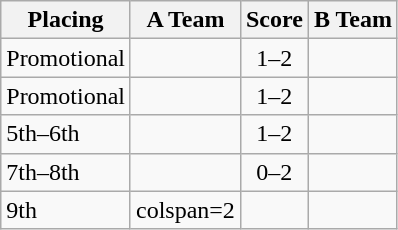<table class=wikitable style="border:1px solid #AAAAAA;">
<tr>
<th>Placing</th>
<th>A Team</th>
<th>Score</th>
<th>B Team</th>
</tr>
<tr>
<td>Promotional</td>
<td></td>
<td align="center">1–2</td>
<td><strong></strong></td>
</tr>
<tr>
<td>Promotional</td>
<td></td>
<td align="center">1–2</td>
<td><strong></strong></td>
</tr>
<tr>
<td>5th–6th</td>
<td></td>
<td align="center">1–2</td>
<td><strong></strong></td>
</tr>
<tr>
<td>7th–8th</td>
<td></td>
<td align="center">0–2</td>
<td><strong></strong></td>
</tr>
<tr>
<td>9th</td>
<td>colspan=2 </td>
<td></td>
</tr>
</table>
